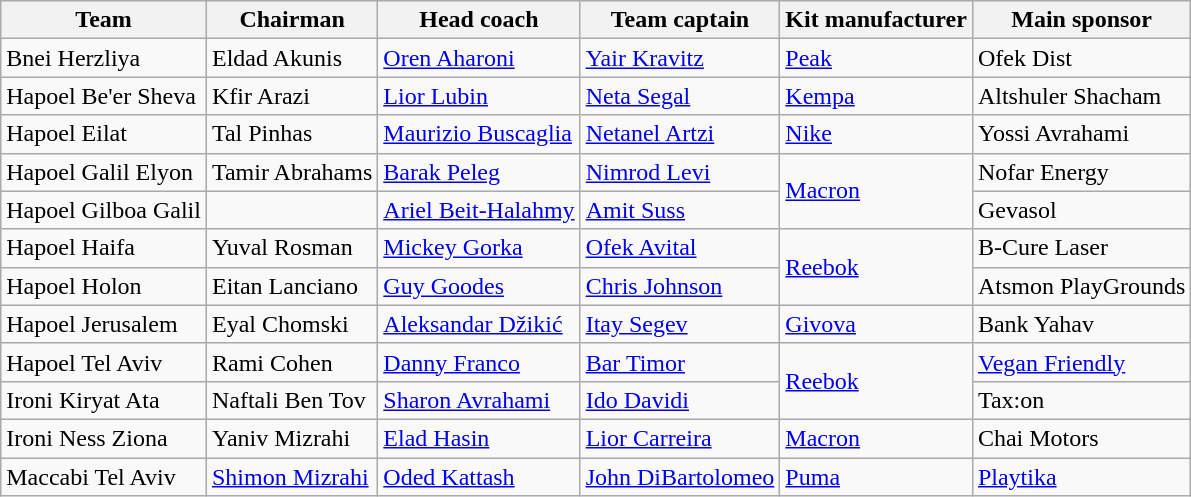<table class="wikitable sortable" style="text-align: left;">
<tr>
<th>Team</th>
<th>Chairman</th>
<th>Head coach</th>
<th>Team captain</th>
<th>Kit manufacturer</th>
<th>Main sponsor</th>
</tr>
<tr>
<td>Bnei Herzliya</td>
<td> Eldad Akunis</td>
<td> <a href='#'>Oren Aharoni</a></td>
<td> <a href='#'>Yair Kravitz</a></td>
<td><a href='#'>Peak</a></td>
<td>Ofek Dist</td>
</tr>
<tr>
<td>Hapoel Be'er Sheva</td>
<td> Kfir Arazi</td>
<td> <a href='#'>Lior Lubin</a></td>
<td> <a href='#'>Neta Segal</a></td>
<td><a href='#'>Kempa</a></td>
<td>Altshuler Shacham</td>
</tr>
<tr>
<td>Hapoel Eilat</td>
<td> Tal Pinhas</td>
<td> <a href='#'>Maurizio Buscaglia</a></td>
<td> <a href='#'>Netanel Artzi</a></td>
<td><a href='#'>Nike</a></td>
<td>Yossi Avrahami</td>
</tr>
<tr>
<td>Hapoel Galil Elyon</td>
<td> Tamir Abrahams</td>
<td> <a href='#'>Barak Peleg</a></td>
<td> <a href='#'>Nimrod Levi</a></td>
<td rowspan="2"><a href='#'>Macron</a></td>
<td>Nofar Energy</td>
</tr>
<tr>
<td>Hapoel Gilboa Galil</td>
<td></td>
<td> <a href='#'>Ariel Beit-Halahmy</a></td>
<td> <a href='#'>Amit Suss</a></td>
<td>Gevasol</td>
</tr>
<tr>
<td>Hapoel Haifa</td>
<td> Yuval Rosman</td>
<td> <a href='#'>Mickey Gorka</a></td>
<td> <a href='#'>Ofek Avital</a></td>
<td rowspan="2"><a href='#'>Reebok</a></td>
<td>B-Cure Laser</td>
</tr>
<tr>
<td>Hapoel Holon</td>
<td> Eitan Lanciano</td>
<td> <a href='#'>Guy Goodes</a></td>
<td> <a href='#'>Chris Johnson</a></td>
<td>Atsmon PlayGrounds</td>
</tr>
<tr>
<td>Hapoel Jerusalem</td>
<td> Eyal Chomski</td>
<td> <a href='#'>Aleksandar Džikić</a></td>
<td> <a href='#'>Itay Segev</a></td>
<td><a href='#'>Givova</a></td>
<td>Bank Yahav</td>
</tr>
<tr>
<td>Hapoel Tel Aviv</td>
<td> Rami Cohen</td>
<td> <a href='#'>Danny Franco</a></td>
<td> <a href='#'>Bar Timor</a></td>
<td rowspan="2"><a href='#'>Reebok</a></td>
<td><a href='#'>Vegan Friendly</a></td>
</tr>
<tr>
<td>Ironi Kiryat Ata</td>
<td> Naftali Ben Tov</td>
<td> <a href='#'>Sharon Avrahami</a></td>
<td> <a href='#'>Ido Davidi</a></td>
<td>Tax:on</td>
</tr>
<tr>
<td>Ironi Ness Ziona</td>
<td> Yaniv Mizrahi</td>
<td> <a href='#'>Elad Hasin</a></td>
<td> <a href='#'>Lior Carreira</a></td>
<td><a href='#'>Macron</a></td>
<td>Chai Motors</td>
</tr>
<tr>
<td>Maccabi Tel Aviv</td>
<td> <a href='#'>Shimon Mizrahi</a></td>
<td> <a href='#'>Oded Kattash</a></td>
<td> <a href='#'>John DiBartolomeo</a></td>
<td><a href='#'>Puma</a></td>
<td><a href='#'>Playtika</a></td>
</tr>
</table>
